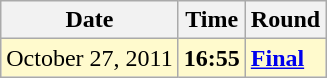<table class="wikitable">
<tr>
<th>Date</th>
<th>Time</th>
<th>Round</th>
</tr>
<tr style=background:lemonchiffon>
<td>October 27, 2011</td>
<td><strong>16:55</strong></td>
<td><strong><a href='#'>Final</a></strong></td>
</tr>
</table>
